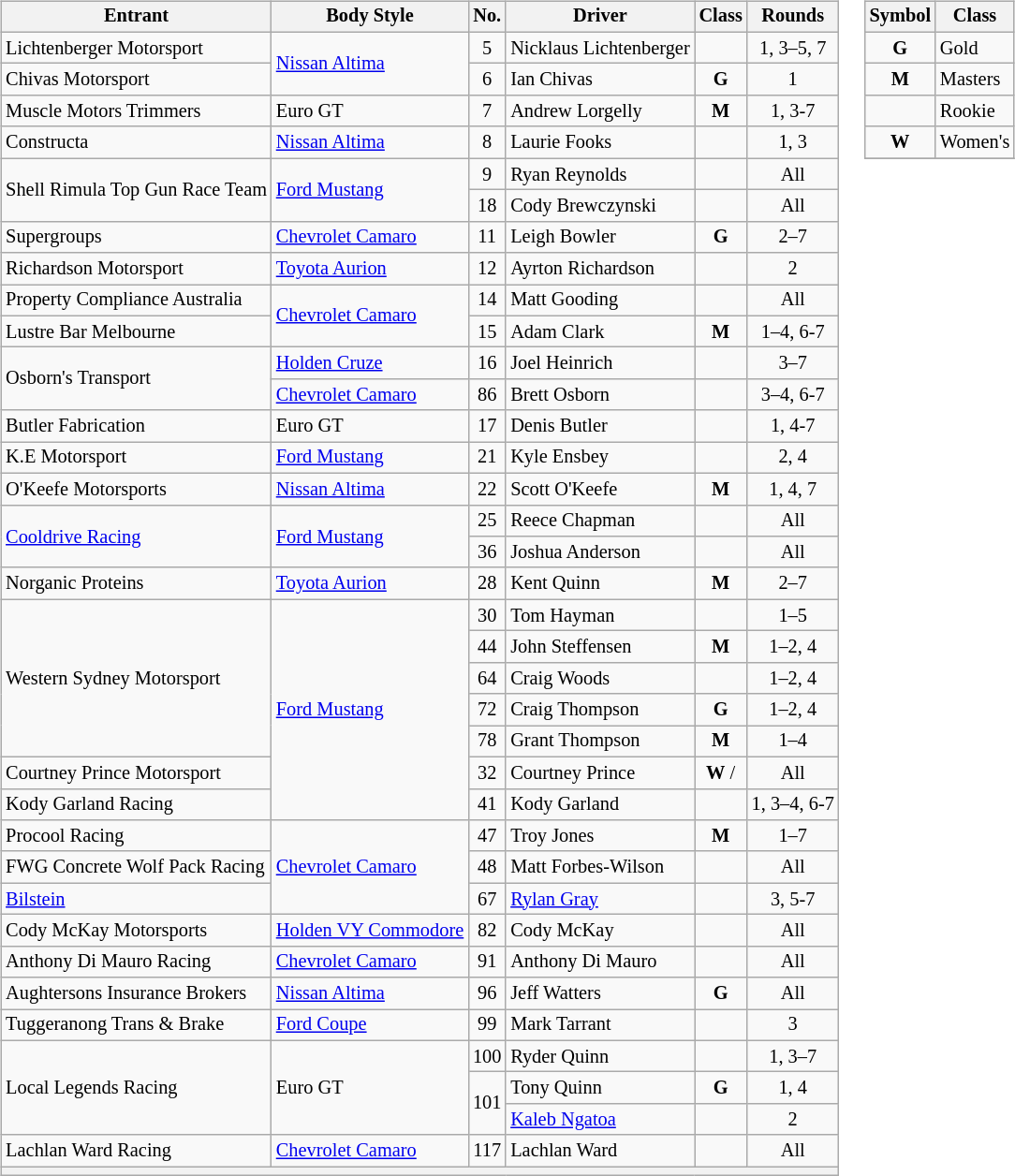<table>
<tr>
<td><br><table class="wikitable" style=font-size:85%;>
<tr>
<th>Entrant</th>
<th>Body Style</th>
<th>No.</th>
<th>Driver</th>
<th>Class</th>
<th>Rounds</th>
</tr>
<tr>
<td>Lichtenberger Motorsport</td>
<td rowspan=2><a href='#'>Nissan Altima</a></td>
<td align=center>5</td>
<td> Nicklaus Lichtenberger</td>
<td align=center></td>
<td align=center>1, 3–5, 7</td>
</tr>
<tr>
<td>Chivas Motorsport</td>
<td align=center>6</td>
<td> Ian Chivas</td>
<td align=center><strong><span>G</span></strong></td>
<td align=center>1</td>
</tr>
<tr>
<td>Muscle Motors Trimmers</td>
<td>Euro GT</td>
<td align=center>7</td>
<td> Andrew Lorgelly</td>
<td align=center><strong><span>M</span></strong></td>
<td align=center>1, 3-7</td>
</tr>
<tr>
<td>Constructa</td>
<td><a href='#'>Nissan Altima</a></td>
<td align=center>8</td>
<td> Laurie Fooks</td>
<td align=center></td>
<td align=center>1, 3</td>
</tr>
<tr>
<td rowspan=2>Shell Rimula Top Gun Race Team</td>
<td rowspan=2><a href='#'>Ford Mustang</a></td>
<td align=center>9</td>
<td> Ryan Reynolds</td>
<td align=center></td>
<td align=center>All</td>
</tr>
<tr>
<td align=center>18</td>
<td> Cody Brewczynski</td>
<td align=center></td>
<td align=center>All</td>
</tr>
<tr>
<td>Supergroups</td>
<td rowspan=1><a href='#'>Chevrolet Camaro</a></td>
<td align=center>11</td>
<td> Leigh Bowler</td>
<td align=center><strong><span>G</span></strong></td>
<td align=center>2–7</td>
</tr>
<tr>
<td>Richardson Motorsport</td>
<td><a href='#'>Toyota Aurion</a></td>
<td align=center>12</td>
<td> Ayrton Richardson</td>
<td align=center></td>
<td align=center>2</td>
</tr>
<tr>
<td>Property Compliance Australia</td>
<td rowspan=2><a href='#'>Chevrolet Camaro</a></td>
<td align=center>14</td>
<td> Matt Gooding</td>
<td align=center></td>
<td align=center>All</td>
</tr>
<tr>
<td>Lustre Bar Melbourne</td>
<td align=center>15</td>
<td> Adam Clark</td>
<td align=center><strong><span>M</span></strong></td>
<td align=center>1–4, 6-7</td>
</tr>
<tr>
<td rowspan=2>Osborn's Transport</td>
<td><a href='#'>Holden Cruze</a></td>
<td align=center>16</td>
<td> Joel Heinrich</td>
<td align=center></td>
<td align=center>3–7</td>
</tr>
<tr>
<td><a href='#'>Chevrolet Camaro</a></td>
<td align=center>86</td>
<td> Brett Osborn</td>
<td align=center></td>
<td align=center>3–4, 6-7</td>
</tr>
<tr>
<td>Butler Fabrication</td>
<td>Euro GT</td>
<td align=center>17</td>
<td> Denis Butler</td>
<td align=center></td>
<td align=center>1, 4-7</td>
</tr>
<tr>
<td>K.E Motorsport</td>
<td><a href='#'>Ford Mustang</a></td>
<td align=center>21</td>
<td> Kyle Ensbey</td>
<td align=center></td>
<td align=center>2, 4</td>
</tr>
<tr>
<td>O'Keefe Motorsports</td>
<td><a href='#'>Nissan Altima</a></td>
<td align=center>22</td>
<td> Scott O'Keefe</td>
<td align=center><strong><span>M</span></strong></td>
<td align=center>1, 4, 7</td>
</tr>
<tr>
<td rowspan=2><a href='#'>Cooldrive Racing</a></td>
<td rowspan=2><a href='#'>Ford Mustang</a></td>
<td align=center>25</td>
<td> Reece Chapman</td>
<td align=center></td>
<td align=center>All</td>
</tr>
<tr>
<td align=center>36</td>
<td> Joshua Anderson</td>
<td align=center></td>
<td align=center>All</td>
</tr>
<tr>
<td>Norganic Proteins</td>
<td><a href='#'>Toyota Aurion</a></td>
<td align=center>28</td>
<td> Kent Quinn</td>
<td align=center><strong><span>M</span></strong></td>
<td align=center>2–7</td>
</tr>
<tr>
<td rowspan=5>Western Sydney Motorsport</td>
<td rowspan=7><a href='#'>Ford Mustang</a></td>
<td align=center>30</td>
<td> Tom Hayman</td>
<td align=center></td>
<td align=center>1–5</td>
</tr>
<tr>
<td align=center>44</td>
<td> John Steffensen</td>
<td align=center><strong><span>M</span></strong></td>
<td align=center>1–2, 4</td>
</tr>
<tr>
<td align=center>64</td>
<td> Craig Woods</td>
<td align=center></td>
<td align=center>1–2, 4</td>
</tr>
<tr>
<td align=center>72</td>
<td> Craig Thompson</td>
<td align=center><strong><span>G</span></strong></td>
<td align=center>1–2, 4</td>
</tr>
<tr>
<td align=center>78</td>
<td> Grant Thompson</td>
<td align=center><strong><span>M</span></strong></td>
<td align=center>1–4</td>
</tr>
<tr>
<td>Courtney Prince Motorsport</td>
<td align=center>32</td>
<td> Courtney Prince</td>
<td align=center><strong><span>W</span></strong> / </td>
<td align=center>All</td>
</tr>
<tr>
<td>Kody Garland Racing</td>
<td align=center>41</td>
<td> Kody Garland</td>
<td align=center></td>
<td align=center>1, 3–4, 6-7</td>
</tr>
<tr>
<td>Procool Racing</td>
<td rowspan=3><a href='#'>Chevrolet Camaro</a></td>
<td align=center>47</td>
<td> Troy Jones</td>
<td align=center><strong><span>M</span></strong></td>
<td align=center>1–7</td>
</tr>
<tr>
<td>FWG Concrete Wolf Pack Racing</td>
<td align=center>48</td>
<td> Matt Forbes-Wilson</td>
<td align=center></td>
<td align=center>All</td>
</tr>
<tr>
<td><a href='#'>Bilstein</a></td>
<td align=center>67</td>
<td> <a href='#'>Rylan Gray</a></td>
<td align=center></td>
<td align=center>3, 5-7</td>
</tr>
<tr>
<td>Cody McKay Motorsports</td>
<td><a href='#'>Holden VY Commodore</a></td>
<td align=center>82</td>
<td> Cody McKay</td>
<td align=center></td>
<td align=center>All</td>
</tr>
<tr>
<td>Anthony Di Mauro Racing</td>
<td><a href='#'>Chevrolet Camaro</a></td>
<td align=center>91</td>
<td> Anthony Di Mauro</td>
<td align=center></td>
<td align=center>All</td>
</tr>
<tr>
<td>Aughtersons Insurance Brokers</td>
<td><a href='#'>Nissan Altima</a></td>
<td align=center>96</td>
<td> Jeff Watters</td>
<td align=center><strong><span>G</span></strong></td>
<td align=center>All</td>
</tr>
<tr>
<td>Tuggeranong Trans & Brake</td>
<td><a href='#'>Ford Coupe</a></td>
<td align=center>99</td>
<td> Mark Tarrant</td>
<td align=center></td>
<td align=center>3</td>
</tr>
<tr>
<td rowspan=3>Local Legends Racing</td>
<td rowspan=3>Euro GT</td>
<td align=center>100</td>
<td> Ryder Quinn</td>
<td align=center></td>
<td align=center>1, 3–7</td>
</tr>
<tr>
<td rowspan=2 align=center>101</td>
<td> Tony Quinn</td>
<td align=center><strong><span>G</span></strong></td>
<td align=center>1, 4</td>
</tr>
<tr>
<td> <a href='#'>Kaleb Ngatoa</a></td>
<td align=center></td>
<td align=center>2</td>
</tr>
<tr>
<td>Lachlan Ward Racing</td>
<td><a href='#'>Chevrolet Camaro</a></td>
<td align=center>117</td>
<td> Lachlan Ward</td>
<td align=center></td>
<td align=center>All</td>
</tr>
<tr>
<th colspan=6></th>
</tr>
</table>
</td>
<td valign=top><br><table class="wikitable" style=font-size:85%;>
<tr>
<th>Symbol</th>
<th>Class</th>
</tr>
<tr>
<td align=center><strong><span>G</span></strong></td>
<td>Gold</td>
</tr>
<tr>
<td align=center><strong><span>M</span></strong></td>
<td>Masters</td>
</tr>
<tr>
<td align=center></td>
<td>Rookie</td>
</tr>
<tr>
<td align=center><strong><span>W</span></strong></td>
<td>Women's</td>
</tr>
<tr>
</tr>
</table>
</td>
</tr>
</table>
